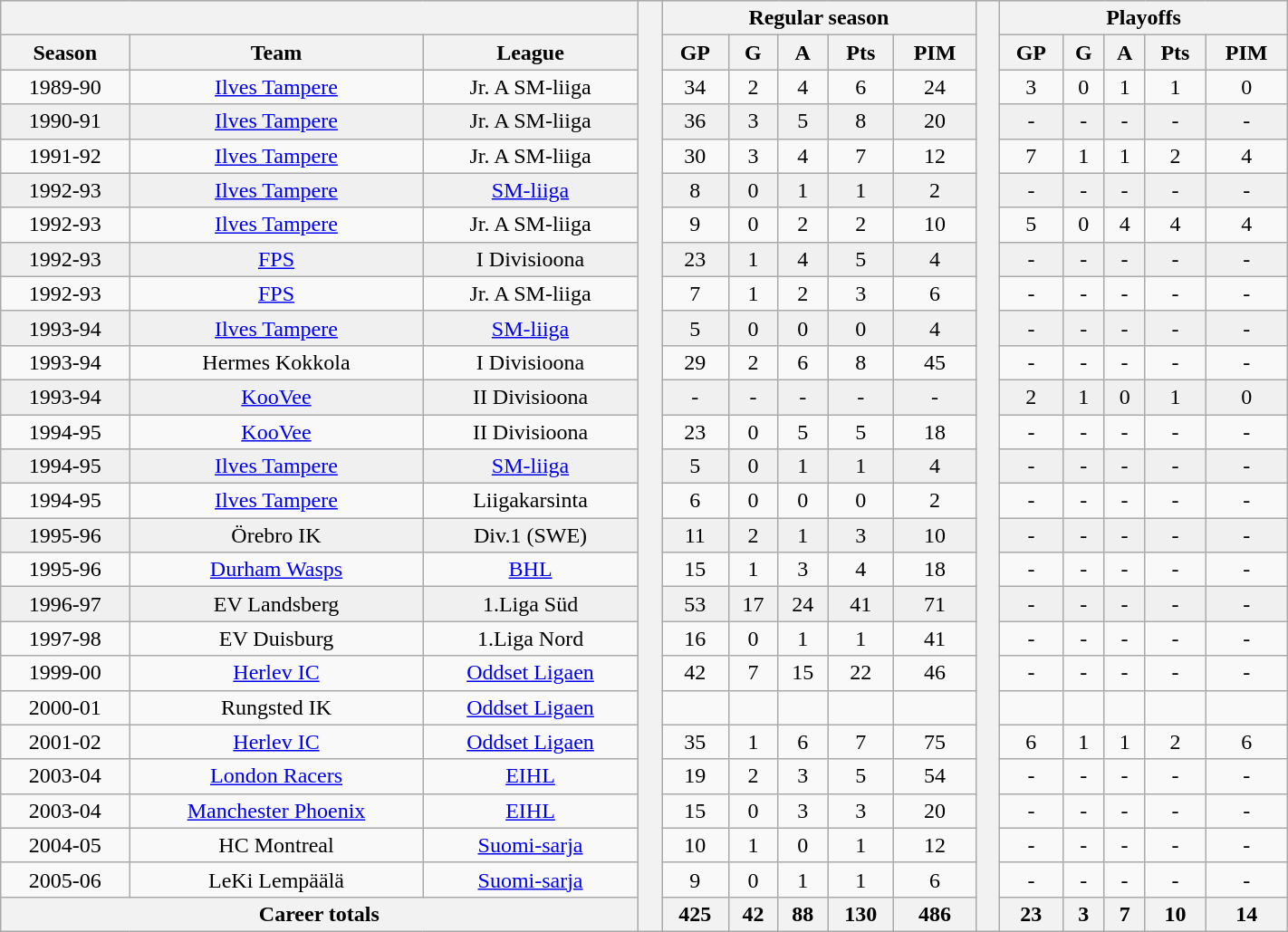<table class="wikitable"| BORDER="0" CELLPADDING="1" CELLSPACING="0" width="75%" style="text-align:center">
<tr bgcolor="#e0e0e0">
<th colspan="3" bgcolor="#ffffff"> </th>
<th rowspan="99" bgcolor="#ffffff"> </th>
<th colspan="5">Regular season</th>
<th rowspan="99" bgcolor="#ffffff"> </th>
<th colspan="5">Playoffs</th>
</tr>
<tr bgcolor="#e0e0e0">
<th>Season</th>
<th>Team</th>
<th>League</th>
<th>GP</th>
<th>G</th>
<th>A</th>
<th>Pts</th>
<th>PIM</th>
<th>GP</th>
<th>G</th>
<th>A</th>
<th>Pts</th>
<th>PIM</th>
</tr>
<tr ALIGN="center">
<td>1989-90</td>
<td><a href='#'>Ilves Tampere</a></td>
<td>Jr. A SM-liiga</td>
<td>34</td>
<td>2</td>
<td>4</td>
<td>6</td>
<td>24</td>
<td>3</td>
<td>0</td>
<td>1</td>
<td>1</td>
<td>0</td>
</tr>
<tr ALIGN="center" bgcolor="#f0f0f0">
<td>1990-91</td>
<td><a href='#'>Ilves Tampere</a></td>
<td>Jr. A SM-liiga</td>
<td>36</td>
<td>3</td>
<td>5</td>
<td>8</td>
<td>20</td>
<td>-</td>
<td>-</td>
<td>-</td>
<td>-</td>
<td>-</td>
</tr>
<tr ALIGN="center">
<td>1991-92</td>
<td><a href='#'>Ilves Tampere</a></td>
<td>Jr. A SM-liiga</td>
<td>30</td>
<td>3</td>
<td>4</td>
<td>7</td>
<td>12</td>
<td>7</td>
<td>1</td>
<td>1</td>
<td>2</td>
<td>4</td>
</tr>
<tr ALIGN="center" bgcolor="#f0f0f0">
<td>1992-93</td>
<td><a href='#'>Ilves Tampere</a></td>
<td><a href='#'>SM-liiga</a></td>
<td>8</td>
<td>0</td>
<td>1</td>
<td>1</td>
<td>2</td>
<td>-</td>
<td>-</td>
<td>-</td>
<td>-</td>
<td>-</td>
</tr>
<tr ALIGN="center">
<td>1992-93</td>
<td><a href='#'>Ilves Tampere</a></td>
<td>Jr. A SM-liiga</td>
<td>9</td>
<td>0</td>
<td>2</td>
<td>2</td>
<td>10</td>
<td>5</td>
<td>0</td>
<td>4</td>
<td>4</td>
<td>4</td>
</tr>
<tr ALIGN="center" bgcolor="#f0f0f0">
<td>1992-93</td>
<td><a href='#'>FPS</a></td>
<td>I Divisioona</td>
<td>23</td>
<td>1</td>
<td>4</td>
<td>5</td>
<td>4</td>
<td>-</td>
<td>-</td>
<td>-</td>
<td>-</td>
<td>-</td>
</tr>
<tr ALIGN="center">
<td>1992-93</td>
<td><a href='#'>FPS</a></td>
<td>Jr. A SM-liiga</td>
<td>7</td>
<td>1</td>
<td>2</td>
<td>3</td>
<td>6</td>
<td>-</td>
<td>-</td>
<td>-</td>
<td>-</td>
<td>-</td>
</tr>
<tr ALIGN="center" bgcolor="#f0f0f0">
<td>1993-94</td>
<td><a href='#'>Ilves Tampere</a></td>
<td><a href='#'>SM-liiga</a></td>
<td>5</td>
<td>0</td>
<td>0</td>
<td>0</td>
<td>4</td>
<td>-</td>
<td>-</td>
<td>-</td>
<td>-</td>
<td>-</td>
</tr>
<tr ALIGN="center">
<td>1993-94</td>
<td>Hermes Kokkola</td>
<td>I Divisioona</td>
<td>29</td>
<td>2</td>
<td>6</td>
<td>8</td>
<td>45</td>
<td>-</td>
<td>-</td>
<td>-</td>
<td>-</td>
<td>-</td>
</tr>
<tr ALIGN="center" bgcolor="#f0f0f0">
<td>1993-94</td>
<td><a href='#'>KooVee</a></td>
<td>II Divisioona</td>
<td>-</td>
<td>-</td>
<td>-</td>
<td>-</td>
<td>-</td>
<td>2</td>
<td>1</td>
<td>0</td>
<td>1</td>
<td>0</td>
</tr>
<tr ALIGN="center">
<td>1994-95</td>
<td><a href='#'>KooVee</a></td>
<td>II Divisioona</td>
<td>23</td>
<td>0</td>
<td>5</td>
<td>5</td>
<td>18</td>
<td>-</td>
<td>-</td>
<td>-</td>
<td>-</td>
<td>-</td>
</tr>
<tr ALIGN="center" bgcolor="#f0f0f0">
<td>1994-95</td>
<td><a href='#'>Ilves Tampere</a></td>
<td><a href='#'>SM-liiga</a></td>
<td>5</td>
<td>0</td>
<td>1</td>
<td>1</td>
<td>4</td>
<td>-</td>
<td>-</td>
<td>-</td>
<td>-</td>
<td>-</td>
</tr>
<tr ALIGN="center">
<td>1994-95</td>
<td><a href='#'>Ilves Tampere</a></td>
<td>Liigakarsinta</td>
<td>6</td>
<td>0</td>
<td>0</td>
<td>0</td>
<td>2</td>
<td>-</td>
<td>-</td>
<td>-</td>
<td>-</td>
<td>-</td>
</tr>
<tr ALIGN="center" bgcolor="#f0f0f0">
<td>1995-96</td>
<td>Örebro IK</td>
<td>Div.1 (SWE)</td>
<td>11</td>
<td>2</td>
<td>1</td>
<td>3</td>
<td>10</td>
<td>-</td>
<td>-</td>
<td>-</td>
<td>-</td>
<td>-</td>
</tr>
<tr ALIGN="center">
<td>1995-96</td>
<td><a href='#'>Durham Wasps</a></td>
<td><a href='#'>BHL</a></td>
<td>15</td>
<td>1</td>
<td>3</td>
<td>4</td>
<td>18</td>
<td>-</td>
<td>-</td>
<td>-</td>
<td>-</td>
<td>-</td>
</tr>
<tr ALIGN="center" bgcolor="#f0f0f0">
<td>1996-97</td>
<td>EV Landsberg</td>
<td>1.Liga Süd</td>
<td>53</td>
<td>17</td>
<td>24</td>
<td>41</td>
<td>71</td>
<td>-</td>
<td>-</td>
<td>-</td>
<td>-</td>
<td>-</td>
</tr>
<tr ALIGN="center">
<td>1997-98</td>
<td>EV Duisburg</td>
<td>1.Liga Nord</td>
<td>16</td>
<td>0</td>
<td>1</td>
<td>1</td>
<td>41</td>
<td>-</td>
<td>-</td>
<td>-</td>
<td>-</td>
<td>-</td>
</tr>
<tr ALIGN="center">
<td>1999-00</td>
<td><a href='#'>Herlev IC</a></td>
<td><a href='#'>Oddset Ligaen</a></td>
<td>42</td>
<td>7</td>
<td>15</td>
<td>22</td>
<td>46</td>
<td>-</td>
<td>-</td>
<td>-</td>
<td>-</td>
<td>-</td>
</tr>
<tr ALIGN="center">
<td>2000-01</td>
<td>Rungsted IK</td>
<td><a href='#'>Oddset Ligaen</a></td>
<td></td>
<td></td>
<td></td>
<td></td>
<td></td>
<td></td>
<td></td>
<td></td>
<td></td>
<td></td>
</tr>
<tr ALIGN="center">
<td>2001-02</td>
<td><a href='#'>Herlev IC</a></td>
<td><a href='#'>Oddset Ligaen</a></td>
<td>35</td>
<td>1</td>
<td>6</td>
<td>7</td>
<td>75</td>
<td>6</td>
<td>1</td>
<td>1</td>
<td>2</td>
<td>6</td>
</tr>
<tr ALIGN="center">
<td>2003-04</td>
<td><a href='#'>London Racers</a></td>
<td><a href='#'>EIHL</a></td>
<td>19</td>
<td>2</td>
<td>3</td>
<td>5</td>
<td>54</td>
<td>-</td>
<td>-</td>
<td>-</td>
<td>-</td>
<td>-</td>
</tr>
<tr ALIGN="center">
<td>2003-04</td>
<td><a href='#'>Manchester Phoenix</a></td>
<td><a href='#'>EIHL</a></td>
<td>15</td>
<td>0</td>
<td>3</td>
<td>3</td>
<td>20</td>
<td>-</td>
<td>-</td>
<td>-</td>
<td>-</td>
<td>-</td>
</tr>
<tr ALIGN="center">
<td>2004-05</td>
<td>HC Montreal</td>
<td><a href='#'>Suomi-sarja</a></td>
<td>10</td>
<td>1</td>
<td>0</td>
<td>1</td>
<td>12</td>
<td>-</td>
<td>-</td>
<td>-</td>
<td>-</td>
<td>-</td>
</tr>
<tr ALIGN="center">
<td>2005-06</td>
<td>LeKi Lempäälä</td>
<td><a href='#'>Suomi-sarja</a></td>
<td>9</td>
<td>0</td>
<td>1</td>
<td>1</td>
<td>6</td>
<td>-</td>
<td>-</td>
<td>-</td>
<td>-</td>
<td>-</td>
</tr>
<tr bgcolor="#e0e0e0">
<th colspan="3">Career totals</th>
<th>425</th>
<th>42</th>
<th>88</th>
<th>130</th>
<th>486</th>
<th>23</th>
<th>3</th>
<th>7</th>
<th>10</th>
<th>14</th>
</tr>
</table>
